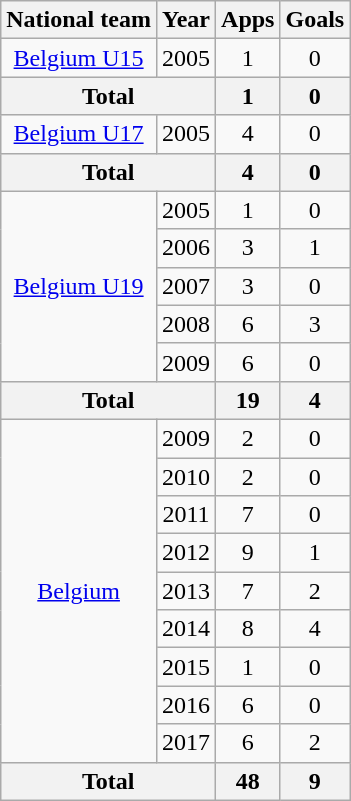<table class="wikitable" style="text-align:center">
<tr>
<th>National team</th>
<th>Year</th>
<th>Apps</th>
<th>Goals</th>
</tr>
<tr>
<td><a href='#'>Belgium U15</a></td>
<td>2005</td>
<td>1</td>
<td>0</td>
</tr>
<tr>
<th colspan=2>Total</th>
<th>1</th>
<th>0</th>
</tr>
<tr>
<td><a href='#'>Belgium U17</a></td>
<td>2005</td>
<td>4</td>
<td>0</td>
</tr>
<tr>
<th colspan=2>Total</th>
<th>4</th>
<th>0</th>
</tr>
<tr>
<td rowspan=5><a href='#'>Belgium U19</a></td>
<td>2005</td>
<td>1</td>
<td>0</td>
</tr>
<tr>
<td>2006</td>
<td>3</td>
<td>1</td>
</tr>
<tr>
<td>2007</td>
<td>3</td>
<td>0</td>
</tr>
<tr>
<td>2008</td>
<td>6</td>
<td>3</td>
</tr>
<tr>
<td>2009</td>
<td>6</td>
<td>0</td>
</tr>
<tr>
<th colspan=2>Total</th>
<th>19</th>
<th>4</th>
</tr>
<tr>
<td rowspan=9><a href='#'>Belgium</a></td>
<td>2009</td>
<td>2</td>
<td>0</td>
</tr>
<tr>
<td>2010</td>
<td>2</td>
<td>0</td>
</tr>
<tr>
<td>2011</td>
<td>7</td>
<td>0</td>
</tr>
<tr>
<td>2012</td>
<td>9</td>
<td>1</td>
</tr>
<tr>
<td>2013</td>
<td>7</td>
<td>2</td>
</tr>
<tr>
<td>2014</td>
<td>8</td>
<td>4</td>
</tr>
<tr>
<td>2015</td>
<td>1</td>
<td>0</td>
</tr>
<tr>
<td>2016</td>
<td>6</td>
<td>0</td>
</tr>
<tr>
<td>2017</td>
<td>6</td>
<td>2</td>
</tr>
<tr>
<th colspan=2>Total</th>
<th>48</th>
<th>9</th>
</tr>
</table>
